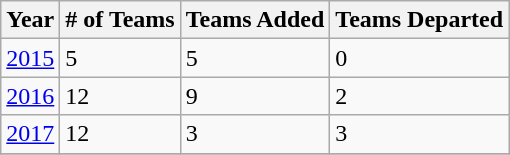<table class="wikitable">
<tr>
<th>Year</th>
<th># of Teams</th>
<th>Teams Added</th>
<th>Teams Departed</th>
</tr>
<tr>
<td><a href='#'>2015</a></td>
<td>5</td>
<td>5</td>
<td>0</td>
</tr>
<tr>
<td><a href='#'>2016</a></td>
<td>12</td>
<td>9</td>
<td>2</td>
</tr>
<tr>
<td><a href='#'>2017</a></td>
<td>12</td>
<td>3</td>
<td>3</td>
</tr>
<tr>
</tr>
</table>
